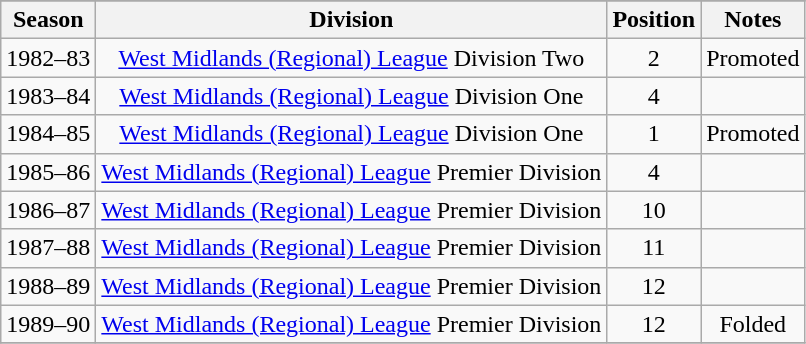<table class="wikitable" style="text-align: center">
<tr>
</tr>
<tr>
<th>Season</th>
<th>Division</th>
<th>Position</th>
<th>Notes</th>
</tr>
<tr>
<td>1982–83</td>
<td><a href='#'>West Midlands (Regional) League</a> Division Two</td>
<td>2</td>
<td>Promoted</td>
</tr>
<tr>
<td>1983–84</td>
<td><a href='#'>West Midlands (Regional) League</a> Division One</td>
<td>4</td>
<td></td>
</tr>
<tr>
<td>1984–85</td>
<td><a href='#'>West Midlands (Regional) League</a> Division One</td>
<td>1</td>
<td>Promoted</td>
</tr>
<tr>
<td>1985–86</td>
<td><a href='#'>West Midlands (Regional) League</a> Premier Division</td>
<td>4</td>
<td></td>
</tr>
<tr>
<td>1986–87</td>
<td><a href='#'>West Midlands (Regional) League</a> Premier Division</td>
<td>10</td>
<td></td>
</tr>
<tr>
<td>1987–88</td>
<td><a href='#'>West Midlands (Regional) League</a> Premier Division</td>
<td>11</td>
<td></td>
</tr>
<tr>
<td>1988–89</td>
<td><a href='#'>West Midlands (Regional) League</a> Premier Division</td>
<td>12</td>
<td></td>
</tr>
<tr>
<td>1989–90</td>
<td><a href='#'>West Midlands (Regional) League</a> Premier Division</td>
<td>12</td>
<td>Folded</td>
</tr>
<tr>
</tr>
</table>
